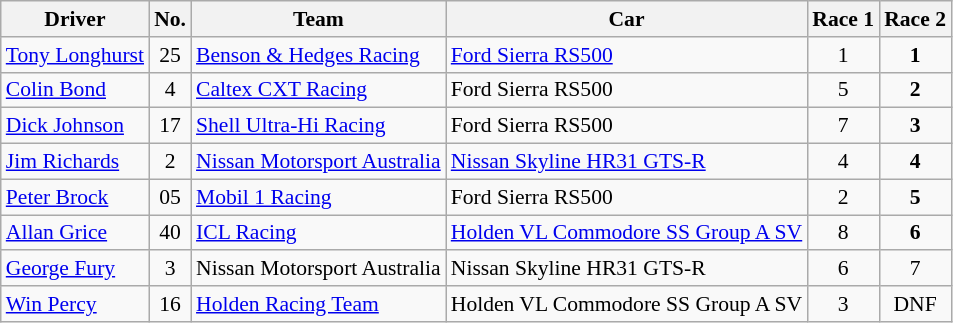<table class="wikitable" style="font-size: 90%">
<tr>
<th>Driver</th>
<th>No.</th>
<th>Team</th>
<th>Car</th>
<th>Race 1</th>
<th>Race 2</th>
</tr>
<tr>
<td> <a href='#'>Tony Longhurst</a></td>
<td align="center">25</td>
<td><a href='#'>Benson & Hedges Racing</a></td>
<td><a href='#'>Ford Sierra RS500</a></td>
<td align="center">1</td>
<td align="center"><strong>1</strong></td>
</tr>
<tr>
<td> <a href='#'>Colin Bond</a></td>
<td align="center">4</td>
<td><a href='#'>Caltex CXT Racing</a></td>
<td>Ford Sierra RS500</td>
<td align="center">5</td>
<td align="center"><strong>2</strong></td>
</tr>
<tr>
<td> <a href='#'>Dick Johnson</a></td>
<td align="center">17</td>
<td><a href='#'>Shell Ultra-Hi Racing</a></td>
<td>Ford Sierra RS500</td>
<td align="center">7</td>
<td align="center"><strong>3</strong></td>
</tr>
<tr>
<td> <a href='#'>Jim Richards</a></td>
<td align="center">2</td>
<td><a href='#'>Nissan Motorsport Australia</a></td>
<td><a href='#'>Nissan Skyline HR31 GTS-R</a></td>
<td align="center">4</td>
<td align="center"><strong>4</strong></td>
</tr>
<tr>
<td> <a href='#'>Peter Brock</a></td>
<td align="center">05</td>
<td><a href='#'>Mobil 1 Racing</a></td>
<td>Ford Sierra RS500</td>
<td align="center">2</td>
<td align="center"><strong>5</strong></td>
</tr>
<tr>
<td> <a href='#'>Allan Grice</a></td>
<td align="center">40</td>
<td><a href='#'>ICL Racing</a></td>
<td><a href='#'>Holden VL Commodore SS Group A SV</a></td>
<td align="center">8</td>
<td align="center"><strong>6</strong></td>
</tr>
<tr>
<td> <a href='#'>George Fury</a></td>
<td align="center">3</td>
<td>Nissan Motorsport Australia</td>
<td>Nissan Skyline HR31 GTS-R</td>
<td align="center">6</td>
<td align="center">7</td>
</tr>
<tr>
<td> <a href='#'>Win Percy</a></td>
<td align="center">16</td>
<td><a href='#'>Holden Racing Team</a></td>
<td>Holden VL Commodore SS Group A SV</td>
<td align="center">3</td>
<td align="center">DNF</td>
</tr>
</table>
